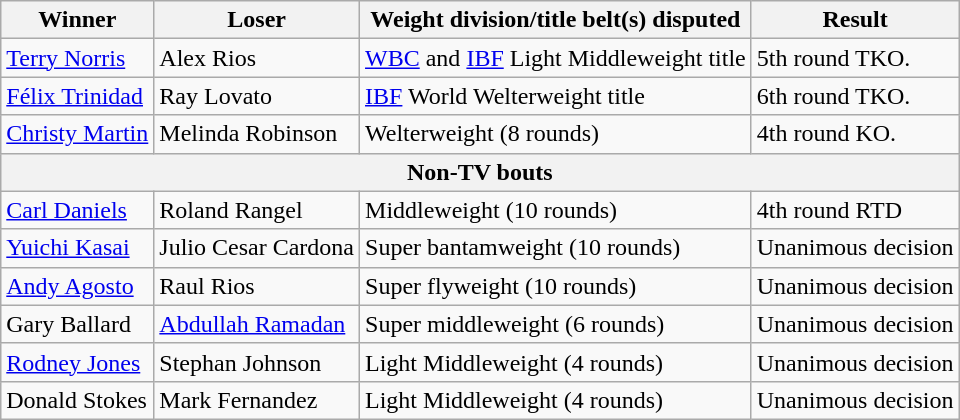<table class=wikitable>
<tr>
<th>Winner</th>
<th>Loser</th>
<th>Weight division/title belt(s) disputed</th>
<th>Result</th>
</tr>
<tr>
<td> <a href='#'>Terry Norris</a></td>
<td> Alex Rios</td>
<td><a href='#'>WBC</a> and <a href='#'>IBF</a> Light Middleweight title</td>
<td>5th round TKO.</td>
</tr>
<tr>
<td> <a href='#'>Félix Trinidad</a></td>
<td> Ray Lovato</td>
<td><a href='#'>IBF</a> World Welterweight title</td>
<td>6th round TKO.</td>
</tr>
<tr>
<td> <a href='#'>Christy Martin</a></td>
<td> Melinda Robinson</td>
<td>Welterweight (8 rounds)</td>
<td>4th round KO.</td>
</tr>
<tr>
<th colspan=4>Non-TV bouts</th>
</tr>
<tr>
<td> <a href='#'>Carl Daniels</a></td>
<td> Roland Rangel</td>
<td>Middleweight (10 rounds)</td>
<td>4th round RTD</td>
</tr>
<tr>
<td> <a href='#'>Yuichi Kasai</a></td>
<td> Julio Cesar Cardona</td>
<td>Super bantamweight (10 rounds)</td>
<td>Unanimous decision</td>
</tr>
<tr>
<td> <a href='#'>Andy Agosto</a></td>
<td> Raul Rios</td>
<td>Super flyweight (10 rounds)</td>
<td>Unanimous decision</td>
</tr>
<tr>
<td> Gary Ballard</td>
<td> <a href='#'>Abdullah Ramadan</a></td>
<td>Super middleweight (6 rounds)</td>
<td>Unanimous decision</td>
</tr>
<tr>
<td> <a href='#'>Rodney Jones</a></td>
<td> Stephan Johnson</td>
<td>Light Middleweight (4 rounds)</td>
<td>Unanimous decision</td>
</tr>
<tr>
<td> Donald Stokes</td>
<td> Mark Fernandez</td>
<td>Light Middleweight (4 rounds)</td>
<td>Unanimous decision</td>
</tr>
</table>
